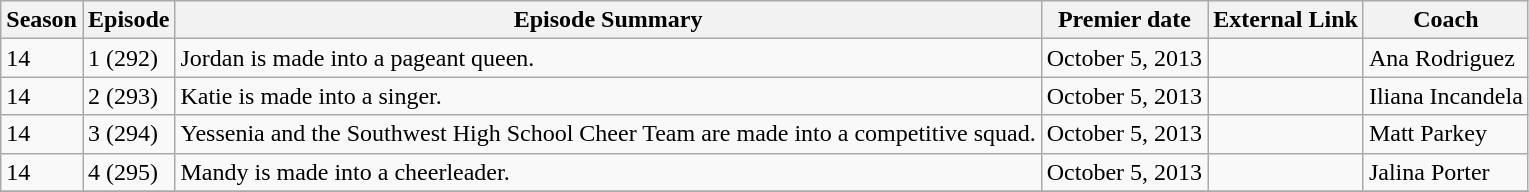<table class="wikitable">
<tr>
<th>Season</th>
<th>Episode</th>
<th>Episode Summary</th>
<th>Premier date</th>
<th>External Link</th>
<th>Coach</th>
</tr>
<tr>
<td>14</td>
<td>1 (292)</td>
<td>Jordan is made into a pageant queen.</td>
<td>October 5, 2013</td>
<td></td>
<td>Ana Rodriguez</td>
</tr>
<tr>
<td>14</td>
<td>2 (293)</td>
<td>Katie is made into a singer.</td>
<td>October 5, 2013</td>
<td></td>
<td>Iliana Incandela</td>
</tr>
<tr>
<td>14</td>
<td>3 (294)</td>
<td>Yessenia and the Southwest High School Cheer Team are made into a competitive squad.</td>
<td>October 5, 2013</td>
<td></td>
<td>Matt Parkey</td>
</tr>
<tr>
<td>14</td>
<td>4 (295)</td>
<td>Mandy is made into a cheerleader.</td>
<td>October 5, 2013</td>
<td></td>
<td>Jalina Porter</td>
</tr>
<tr>
</tr>
</table>
